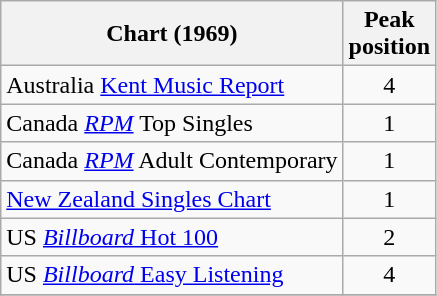<table class="wikitable sortable">
<tr>
<th>Chart (1969)</th>
<th>Peak<br>position</th>
</tr>
<tr>
<td>Australia <a href='#'>Kent Music Report</a></td>
<td align="center">4</td>
</tr>
<tr>
<td>Canada <a href='#'><em>RPM</em></a> Top Singles</td>
<td align="center">1</td>
</tr>
<tr>
<td>Canada <a href='#'><em>RPM</em></a> Adult Contemporary</td>
<td align="center">1</td>
</tr>
<tr>
<td><a href='#'>New Zealand Singles Chart</a></td>
<td align="center">1</td>
</tr>
<tr>
<td>US <a href='#'><em>Billboard</em> Hot 100</a></td>
<td align="center">2</td>
</tr>
<tr>
<td>US <a href='#'><em>Billboard</em> Easy Listening</a></td>
<td align="center">4</td>
</tr>
<tr>
</tr>
</table>
